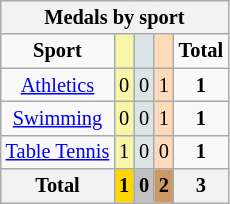<table class="wikitable" style=font-size:85%>
<tr style="background:#efefef;">
<th colspan=5><strong>Medals by sport</strong></th>
</tr>
<tr align=center>
<td><strong>Sport</strong></td>
<td bgcolor=#f7f6a8></td>
<td bgcolor=#dce5e5></td>
<td bgcolor=#ffdab9></td>
<td><strong>Total</strong></td>
</tr>
<tr align=center>
<td><a href='#'>Athletics</a></td>
<td style="background:#F7F6A8;">0</td>
<td style="background:#DCE5E5;">0</td>
<td style="background:#FFDAB9;">1</td>
<td><strong>1</strong></td>
</tr>
<tr align=center>
<td><a href='#'>Swimming</a></td>
<td style="background:#F7F6A8;">0</td>
<td style="background:#DCE5E5;">0</td>
<td style="background:#FFDAB9;">1</td>
<td><strong>1</strong></td>
</tr>
<tr align=center>
<td><a href='#'>Table Tennis</a></td>
<td style="background:#F7F6A8;">1</td>
<td style="background:#DCE5E5;">0</td>
<td style="background:#FFDAB9;">0</td>
<td><strong>1</strong></td>
</tr>
<tr align=center>
<th><strong>Total</strong></th>
<th style="background:gold;"><strong>1</strong></th>
<th style="background:silver;"><strong>0</strong></th>
<th style="background:#c96;"><strong>2</strong></th>
<th><strong>3</strong></th>
</tr>
</table>
